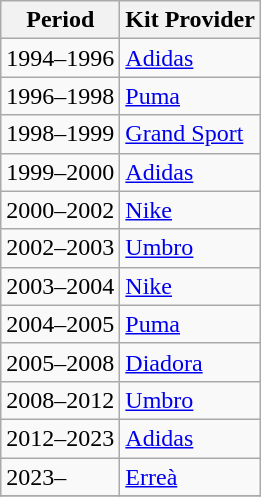<table class="wikitable" style="text-align: left">
<tr>
<th>Period</th>
<th>Kit Provider</th>
</tr>
<tr>
<td>1994–1996</td>
<td> <a href='#'>Adidas</a></td>
</tr>
<tr>
<td>1996–1998</td>
<td> <a href='#'>Puma</a></td>
</tr>
<tr>
<td>1998–1999</td>
<td> <a href='#'>Grand Sport</a></td>
</tr>
<tr>
<td>1999–2000</td>
<td> <a href='#'>Adidas</a></td>
</tr>
<tr>
<td>2000–2002</td>
<td> <a href='#'>Nike</a></td>
</tr>
<tr>
<td>2002–2003</td>
<td> <a href='#'>Umbro</a></td>
</tr>
<tr>
<td>2003–2004</td>
<td> <a href='#'>Nike</a></td>
</tr>
<tr>
<td>2004–2005</td>
<td> <a href='#'>Puma</a></td>
</tr>
<tr>
<td>2005–2008</td>
<td> <a href='#'>Diadora</a></td>
</tr>
<tr>
<td>2008–2012</td>
<td> <a href='#'>Umbro</a></td>
</tr>
<tr>
<td>2012–2023</td>
<td> <a href='#'>Adidas</a></td>
</tr>
<tr>
<td>2023–</td>
<td> <a href='#'>Erreà</a></td>
</tr>
<tr>
</tr>
</table>
